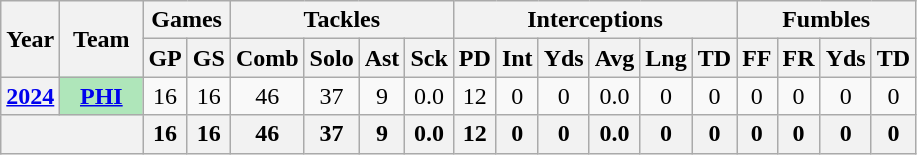<table class="wikitable" style="text-align:center">
<tr>
<th rowspan="2">Year</th>
<th rowspan="2">Team</th>
<th colspan="2">Games</th>
<th colspan="4">Tackles</th>
<th colspan="6">Interceptions</th>
<th colspan="4">Fumbles</th>
</tr>
<tr>
<th>GP</th>
<th>GS</th>
<th>Comb</th>
<th>Solo</th>
<th>Ast</th>
<th>Sck</th>
<th>PD</th>
<th>Int</th>
<th>Yds</th>
<th>Avg</th>
<th>Lng</th>
<th>TD</th>
<th>FF</th>
<th>FR</th>
<th>Yds</th>
<th>TD</th>
</tr>
<tr>
<th><a href='#'>2024</a></th>
<th style="background:#afe6ba; width:3em;"><a href='#'>PHI</a></th>
<td>16</td>
<td>16</td>
<td>46</td>
<td>37</td>
<td>9</td>
<td>0.0</td>
<td>12</td>
<td>0</td>
<td>0</td>
<td>0.0</td>
<td>0</td>
<td>0</td>
<td>0</td>
<td>0</td>
<td>0</td>
<td>0</td>
</tr>
<tr>
<th colspan="2"></th>
<th>16</th>
<th>16</th>
<th>46</th>
<th>37</th>
<th>9</th>
<th>0.0</th>
<th>12</th>
<th>0</th>
<th>0</th>
<th>0.0</th>
<th>0</th>
<th>0</th>
<th>0</th>
<th>0</th>
<th>0</th>
<th>0</th>
</tr>
</table>
